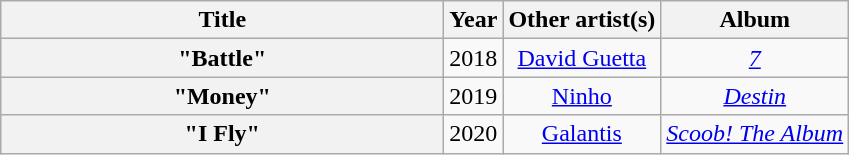<table class="wikitable plainrowheaders" style="text-align:center;">
<tr>
<th scope="col" style="width:18em;">Title</th>
<th scope="col" style="width:1em;">Year</th>
<th scope="col">Other artist(s)</th>
<th scope="col">Album</th>
</tr>
<tr>
<th scope="row">"Battle"</th>
<td>2018</td>
<td><a href='#'>David Guetta</a></td>
<td><em><a href='#'>7</a></em></td>
</tr>
<tr>
<th scope="row">"Money"</th>
<td>2019</td>
<td><a href='#'>Ninho</a></td>
<td><em><a href='#'>Destin</a></em></td>
</tr>
<tr>
<th scope="row">"I Fly"</th>
<td>2020</td>
<td><a href='#'>Galantis</a></td>
<td><em><a href='#'>Scoob! The Album</a></em></td>
</tr>
</table>
